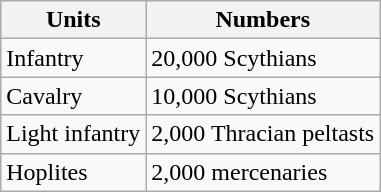<table class="wikitable" border="1">
<tr>
<th><strong>Units</strong></th>
<th><strong>Numbers</strong></th>
</tr>
<tr>
<td>Infantry</td>
<td>20,000 Scythians</td>
</tr>
<tr>
<td>Cavalry</td>
<td>10,000 Scythians</td>
</tr>
<tr>
<td>Light infantry</td>
<td>2,000 Thracian peltasts</td>
</tr>
<tr>
<td>Hoplites</td>
<td>2,000 mercenaries</td>
</tr>
</table>
